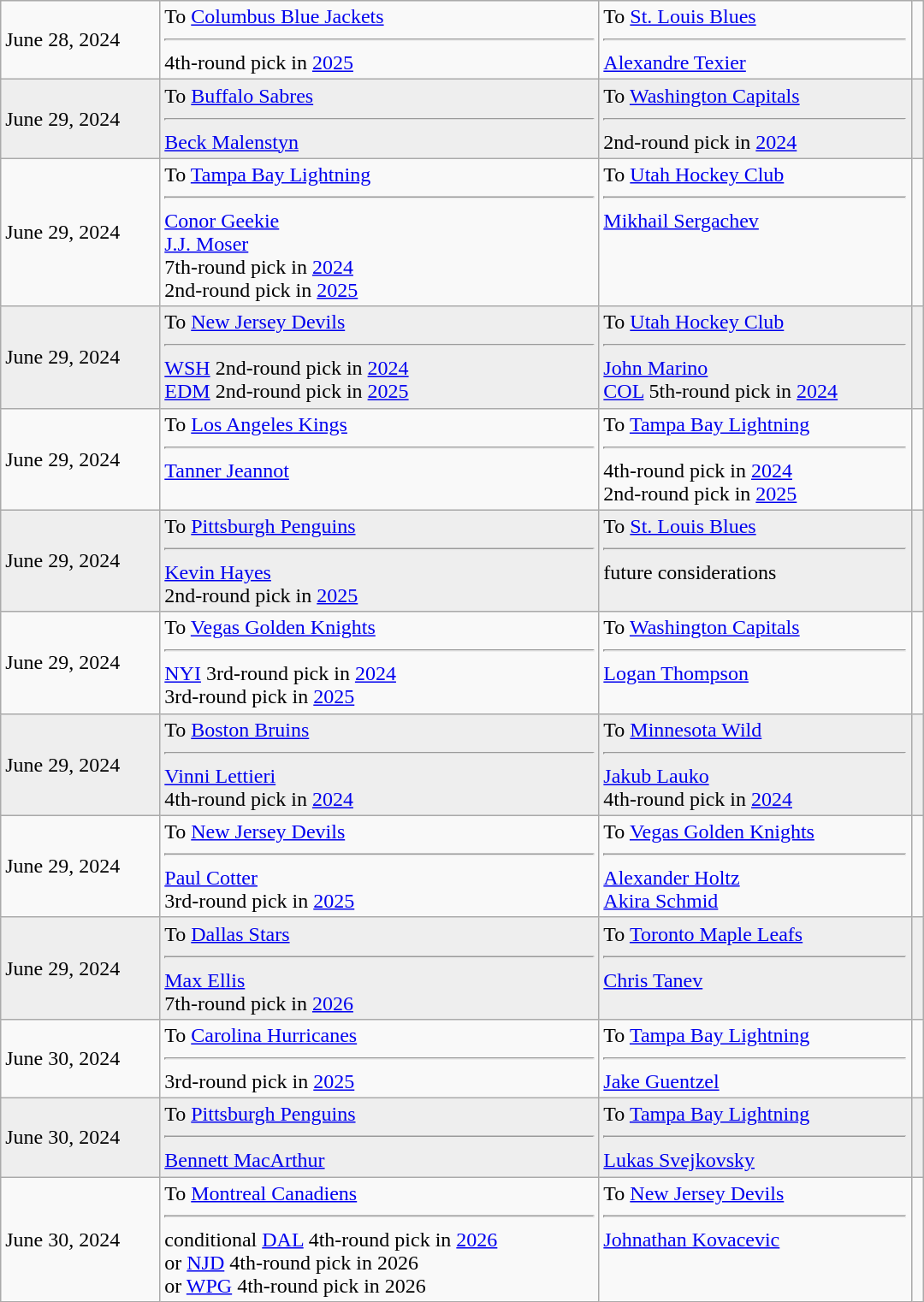<table cellspacing=0 class="wikitable" style="border:1px solid #999999; width:720px;">
<tr>
<td>June 28, 2024</td>
<td valign="top">To <a href='#'>Columbus Blue Jackets</a><hr>4th-round pick in <a href='#'>2025</a></td>
<td valign="top">To <a href='#'>St. Louis Blues</a><hr><a href='#'>Alexandre Texier</a></td>
<td></td>
</tr>
<tr bgcolor="eeeeee">
<td>June 29, 2024</td>
<td valign="top">To <a href='#'>Buffalo Sabres</a><hr><a href='#'>Beck Malenstyn</a></td>
<td valign="top">To <a href='#'>Washington Capitals</a><hr>2nd-round pick in <a href='#'>2024</a></td>
<td></td>
</tr>
<tr>
<td>June 29, 2024</td>
<td valign="top">To <a href='#'>Tampa Bay Lightning</a><hr><a href='#'>Conor Geekie</a><br><a href='#'>J.J. Moser</a><br>7th-round pick in <a href='#'>2024</a><br>2nd-round pick in <a href='#'>2025</a></td>
<td valign="top">To <a href='#'>Utah Hockey Club</a><hr><a href='#'>Mikhail Sergachev</a></td>
<td></td>
</tr>
<tr bgcolor="eeeeee">
<td>June 29, 2024</td>
<td valign="top">To <a href='#'>New Jersey Devils</a><hr><a href='#'>WSH</a> 2nd-round pick in <a href='#'>2024</a><br><a href='#'>EDM</a> 2nd-round pick in <a href='#'>2025</a></td>
<td valign="top">To <a href='#'>Utah Hockey Club</a><hr><a href='#'>John Marino</a><br><a href='#'>COL</a> 5th-round pick in <a href='#'>2024</a></td>
<td></td>
</tr>
<tr>
<td>June 29, 2024</td>
<td valign="top">To <a href='#'>Los Angeles Kings</a><hr><a href='#'>Tanner Jeannot</a></td>
<td valign="top">To <a href='#'>Tampa Bay Lightning</a><hr>4th-round pick in <a href='#'>2024</a><br>2nd-round pick in <a href='#'>2025</a></td>
<td></td>
</tr>
<tr bgcolor="eeeeee">
<td>June 29, 2024</td>
<td valign="top">To <a href='#'>Pittsburgh Penguins</a><hr><a href='#'>Kevin Hayes</a><br>2nd-round pick in <a href='#'>2025</a></td>
<td valign="top">To <a href='#'>St. Louis Blues</a><hr><span>future considerations</span></td>
<td></td>
</tr>
<tr>
<td>June 29, 2024</td>
<td valign="top">To <a href='#'>Vegas Golden Knights</a><hr><a href='#'>NYI</a> 3rd-round pick in <a href='#'>2024</a><br>3rd-round pick in <a href='#'>2025</a></td>
<td valign="top">To <a href='#'>Washington Capitals</a><hr><a href='#'>Logan Thompson</a></td>
<td></td>
</tr>
<tr bgcolor="eeeeee">
<td>June 29, 2024</td>
<td valign="top">To <a href='#'>Boston Bruins</a><hr><a href='#'>Vinni Lettieri</a><br>4th-round pick in <a href='#'>2024</a></td>
<td valign="top">To <a href='#'>Minnesota Wild</a><hr><a href='#'>Jakub Lauko</a><br>4th-round pick in <a href='#'>2024</a></td>
<td></td>
</tr>
<tr>
<td>June 29, 2024</td>
<td valign="top">To <a href='#'>New Jersey Devils</a><hr><a href='#'>Paul Cotter</a><br>3rd-round pick in <a href='#'>2025</a></td>
<td valign="top">To <a href='#'>Vegas Golden Knights</a><hr><a href='#'>Alexander Holtz</a><br><a href='#'>Akira Schmid</a></td>
<td></td>
</tr>
<tr bgcolor="eeeeee">
<td>June 29, 2024</td>
<td valign="top">To <a href='#'>Dallas Stars</a><hr><a href='#'>Max Ellis</a><br>7th-round pick in <a href='#'>2026</a></td>
<td valign="top">To <a href='#'>Toronto Maple Leafs</a><hr><a href='#'>Chris Tanev</a></td>
<td></td>
</tr>
<tr>
<td>June 30, 2024</td>
<td valign="top">To <a href='#'>Carolina Hurricanes</a><hr>3rd-round pick in <a href='#'>2025</a></td>
<td valign="top">To <a href='#'>Tampa Bay Lightning</a><hr><a href='#'>Jake Guentzel</a></td>
<td></td>
</tr>
<tr bgcolor="eeeeee">
<td>June 30, 2024</td>
<td valign="top">To <a href='#'>Pittsburgh Penguins</a><hr><a href='#'>Bennett MacArthur</a></td>
<td valign="top">To <a href='#'>Tampa Bay Lightning</a><hr><a href='#'>Lukas Svejkovsky</a></td>
<td></td>
</tr>
<tr>
<td>June 30, 2024</td>
<td valign="top">To <a href='#'>Montreal Canadiens</a><hr><span>conditional</span> <a href='#'>DAL</a> 4th-round pick in <a href='#'>2026</a><br>or <a href='#'>NJD</a> 4th-round pick in 2026<br>or <a href='#'>WPG</a> 4th-round pick in 2026</td>
<td valign="top">To <a href='#'>New Jersey Devils</a><hr><a href='#'>Johnathan Kovacevic</a></td>
<td></td>
</tr>
</table>
